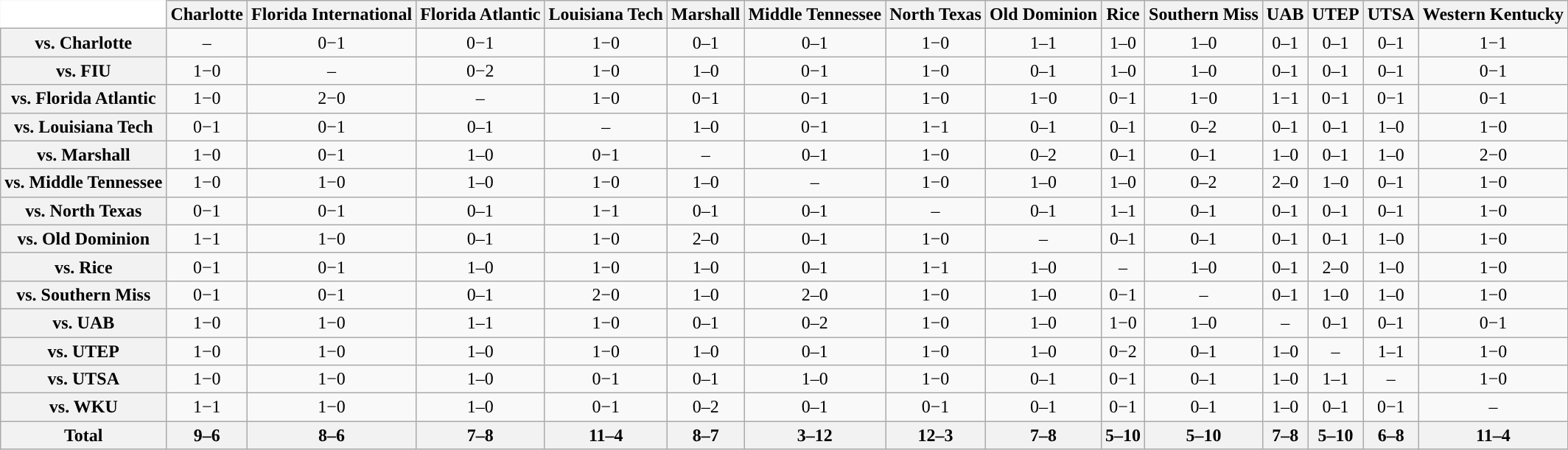<table class="wikitable" style="white-space:nowrap; font-size:100%;">
<tr>
<td style="background:white; border-top-style:hidden; border-left-style:hidden;"></td>
<th>Charlotte</th>
<th>Florida International</th>
<th>Florida Atlantic</th>
<th>Louisiana Tech</th>
<th>Marshall</th>
<th>Middle Tennessee</th>
<th>North Texas</th>
<th>Old Dominion</th>
<th>Rice</th>
<th>Southern Miss</th>
<th>UAB</th>
<th>UTEP</th>
<th>UTSA</th>
<th>Western Kentucky</th>
</tr>
<tr style="text-align:center;">
<th>vs. Charlotte</th>
<td>–</td>
<td>0−1</td>
<td>0−1</td>
<td>1−0</td>
<td>0–1</td>
<td>0–1</td>
<td>1−0</td>
<td>1–1</td>
<td>1–0</td>
<td>1–0</td>
<td>0–1</td>
<td>0–1</td>
<td>0–1</td>
<td>1−1</td>
</tr>
<tr style="text-align:center;">
<th>vs. FIU</th>
<td>1−0</td>
<td>–</td>
<td>0−2</td>
<td>1−0</td>
<td>1–0</td>
<td>0−1</td>
<td>1−0</td>
<td>0–1</td>
<td>1–0</td>
<td>1–0</td>
<td>0–1</td>
<td>0–1</td>
<td>0–1</td>
<td>0−1</td>
</tr>
<tr style="text-align:center;">
<th>vs. Florida Atlantic</th>
<td>1−0</td>
<td>2−0</td>
<td>–</td>
<td>1−0</td>
<td>0−1</td>
<td>0−1</td>
<td>1−0</td>
<td>1−0</td>
<td>0−1</td>
<td>1−0</td>
<td>1−1</td>
<td>0−1</td>
<td>0−1</td>
<td>0−1</td>
</tr>
<tr style="text-align:center;">
<th>vs. Louisiana Tech</th>
<td>0−1</td>
<td>0−1</td>
<td>0–1</td>
<td>–</td>
<td>1–0</td>
<td>0−1</td>
<td>1−1</td>
<td>0–1</td>
<td>0–1</td>
<td>0–2</td>
<td>0–1</td>
<td>0–1</td>
<td>1–0</td>
<td>1−0</td>
</tr>
<tr style="text-align:center;">
<th>vs. Marshall</th>
<td>1−0</td>
<td>0−1</td>
<td>1–0</td>
<td>0−1</td>
<td>–</td>
<td>0–1</td>
<td>1−0</td>
<td>0–2</td>
<td>0–1</td>
<td>0–1</td>
<td>1–0</td>
<td>0–1</td>
<td>1–0</td>
<td>2−0</td>
</tr>
<tr style="text-align:center;">
<th>vs. Middle Tennessee</th>
<td>1−0</td>
<td>1−0</td>
<td>1–0</td>
<td>1−0</td>
<td>1–0</td>
<td>–</td>
<td>1−0</td>
<td>1–0</td>
<td>1–0</td>
<td>0–2</td>
<td>2–0</td>
<td>1–0</td>
<td>0–1</td>
<td>1−0</td>
</tr>
<tr style="text-align:center;">
<th>vs. North Texas</th>
<td>0−1</td>
<td>0−1</td>
<td>0–1</td>
<td>1−1</td>
<td>0–1</td>
<td>0–1</td>
<td>–</td>
<td>0–1</td>
<td>1–1</td>
<td>0–1</td>
<td>0–1</td>
<td>0–1</td>
<td>0–1</td>
<td>1−0</td>
</tr>
<tr style="text-align:center;">
<th>vs. Old Dominion</th>
<td>1−1</td>
<td>1−0</td>
<td>0–1</td>
<td>1−0</td>
<td>2–0</td>
<td>0–1</td>
<td>1−0</td>
<td>–</td>
<td>0–1</td>
<td>0–1</td>
<td>0–1</td>
<td>0–1</td>
<td>1–0</td>
<td>1−0</td>
</tr>
<tr style="text-align:center;">
<th>vs. Rice</th>
<td>0−1</td>
<td>0−1</td>
<td>1–0</td>
<td>1−0</td>
<td>1–0</td>
<td>0–1</td>
<td>1−1</td>
<td>1–0</td>
<td>–</td>
<td>1–0</td>
<td>0–1</td>
<td>2–0</td>
<td>1–0</td>
<td>1−0</td>
</tr>
<tr style="text-align:center;">
<th>vs. Southern Miss</th>
<td>0−1</td>
<td>0−1</td>
<td>0–1</td>
<td>2−0</td>
<td>1–0</td>
<td>2–0</td>
<td>1−0</td>
<td>1–0</td>
<td>0−1</td>
<td>–</td>
<td>0–1</td>
<td>1–0</td>
<td>1–0</td>
<td>1−0</td>
</tr>
<tr style="text-align:center;">
<th>vs. UAB</th>
<td>1−0</td>
<td>1−0</td>
<td>1–1</td>
<td>1−0</td>
<td>0–1</td>
<td>0–2</td>
<td>1−0</td>
<td>1–0</td>
<td>1−0</td>
<td>1–0</td>
<td>–</td>
<td>0–1</td>
<td>0–1</td>
<td>0−1</td>
</tr>
<tr style="text-align:center;">
<th>vs. UTEP</th>
<td>1−0</td>
<td>1−0</td>
<td>1–0</td>
<td>1−0</td>
<td>1–0</td>
<td>0–1</td>
<td>1−0</td>
<td>1–0</td>
<td>0−2</td>
<td>0–1</td>
<td>1–0</td>
<td>–</td>
<td>1–1</td>
<td>1−0</td>
</tr>
<tr style="text-align:center;">
<th>vs. UTSA</th>
<td>1−0</td>
<td>1−0</td>
<td>1–0</td>
<td>0−1</td>
<td>0–1</td>
<td>1–0</td>
<td>1−0</td>
<td>0–1</td>
<td>0−1</td>
<td>0–1</td>
<td>1–0</td>
<td>1–1</td>
<td>–</td>
<td>1−0</td>
</tr>
<tr style="text-align:center;">
<th>vs. WKU</th>
<td>1−1</td>
<td>1−0</td>
<td>1–0</td>
<td>0−1</td>
<td>0–2</td>
<td>0–1</td>
<td>0−1</td>
<td>0–1</td>
<td>0−1</td>
<td>0–1</td>
<td>1–0</td>
<td>0–1</td>
<td>0−1</td>
<td>–</td>
</tr>
<tr style="text-align:center;">
<th>Total</th>
<th>9–6</th>
<th>8–6</th>
<th>7–8</th>
<th>11–4</th>
<th>8–7</th>
<th>3–12</th>
<th>12–3</th>
<th>7–8</th>
<th>5–10</th>
<th>5–10</th>
<th>7–8</th>
<th>5–10</th>
<th>6–8</th>
<th>11–4</th>
</tr>
</table>
